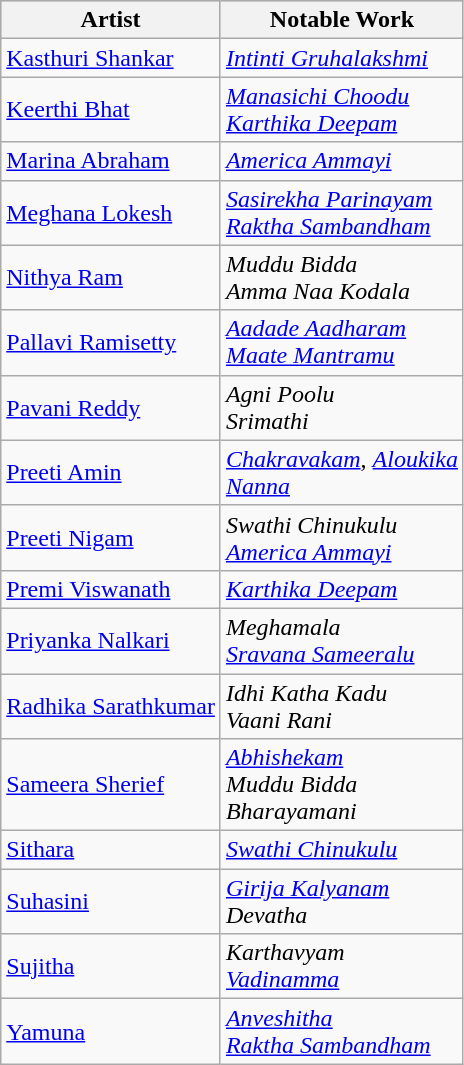<table class="wikitable">
<tr style="background:#CCCCCC; text-align:center;">
<th>Artist</th>
<th>Notable Work</th>
</tr>
<tr>
<td><a href='#'>Kasthuri Shankar</a></td>
<td><em><a href='#'>Intinti Gruhalakshmi</a></em></td>
</tr>
<tr>
<td><a href='#'>Keerthi Bhat</a></td>
<td><em><a href='#'>Manasichi Choodu</a></em><br><em><a href='#'>Karthika Deepam</a></em></td>
</tr>
<tr>
<td><a href='#'>Marina Abraham</a></td>
<td><em><a href='#'>America Ammayi</a></em></td>
</tr>
<tr>
<td><a href='#'>Meghana Lokesh</a></td>
<td><em><a href='#'>Sasirekha Parinayam</a></em><br><em><a href='#'>Raktha Sambandham</a></em></td>
</tr>
<tr>
<td><a href='#'>Nithya Ram</a></td>
<td><em>Muddu Bidda</em><br><em>Amma Naa Kodala</em></td>
</tr>
<tr>
<td><a href='#'>Pallavi Ramisetty</a></td>
<td><em><a href='#'>Aadade Aadharam</a></em><br><em><a href='#'>Maate Mantramu</a></em></td>
</tr>
<tr>
<td><a href='#'>Pavani Reddy</a></td>
<td><em>Agni Poolu</em><br><em>Srimathi</em></td>
</tr>
<tr>
<td><a href='#'>Preeti Amin</a></td>
<td><em><a href='#'>Chakravakam</a></em>, <em><a href='#'>Aloukika</a></em><br><em><a href='#'>Nanna</a></em></td>
</tr>
<tr>
<td><a href='#'>Preeti Nigam</a></td>
<td><em>Swathi Chinukulu</em><br><em><a href='#'>America Ammayi</a></em></td>
</tr>
<tr>
<td><a href='#'>Premi Viswanath</a></td>
<td><em><a href='#'>Karthika Deepam</a></em></td>
</tr>
<tr>
<td><a href='#'>Priyanka Nalkari</a></td>
<td><em>Meghamala</em><br><em><a href='#'>Sravana Sameeralu</a></em></td>
</tr>
<tr>
<td><a href='#'>Radhika Sarathkumar</a></td>
<td><em>Idhi Katha Kadu</em><br><em>Vaani Rani</em></td>
</tr>
<tr>
<td><a href='#'>Sameera Sherief</a></td>
<td><em><a href='#'>Abhishekam</a></em><br><em>Muddu Bidda</em><br><em>Bharayamani</em></td>
</tr>
<tr>
<td><a href='#'>Sithara</a></td>
<td><em><a href='#'>Swathi Chinukulu</a></em></td>
</tr>
<tr>
<td><a href='#'>Suhasini</a></td>
<td><em><a href='#'>Girija Kalyanam</a></em><br><em>Devatha</em></td>
</tr>
<tr>
<td><a href='#'>Sujitha</a></td>
<td><em>Karthavyam</em><br><em><a href='#'>Vadinamma</a></em></td>
</tr>
<tr>
<td><a href='#'>Yamuna</a></td>
<td><em><a href='#'>Anveshitha</a></em><br><em><a href='#'>Raktha Sambandham</a></em></td>
</tr>
</table>
